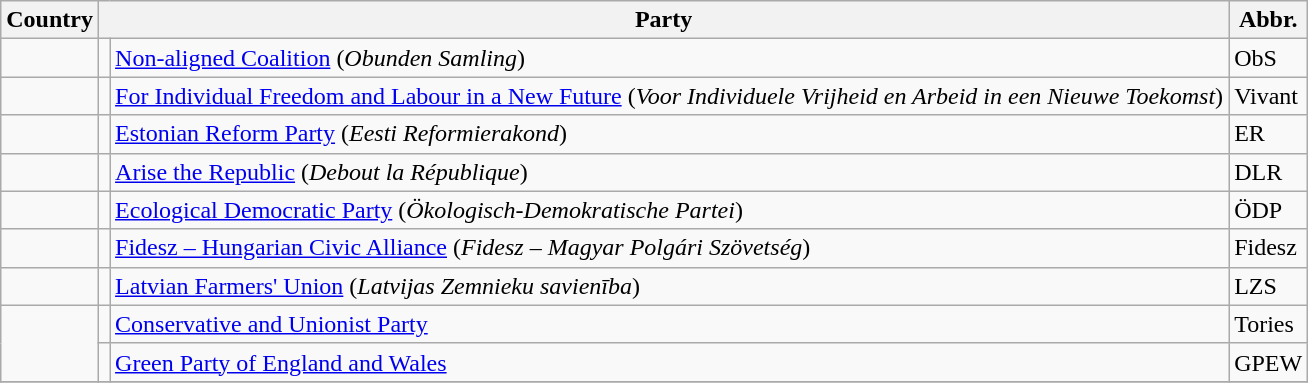<table class="wikitable sortable">
<tr>
<th>Country</th>
<th colspan="2">Party</th>
<th>Abbr.</th>
</tr>
<tr>
<td></td>
<td bgcolor=></td>
<td><a href='#'>Non-aligned Coalition</a> (<em>Obunden Samling</em>)</td>
<td>ObS</td>
</tr>
<tr>
<td></td>
<td bgcolor=></td>
<td><a href='#'>For Individual Freedom and Labour in a New Future</a> (<em>Voor Individuele Vrijheid en Arbeid in een Nieuwe Toekomst</em>)</td>
<td>Vivant</td>
</tr>
<tr>
<td></td>
<td bgcolor=></td>
<td><a href='#'>Estonian Reform Party</a> (<em>Eesti Reformierakond</em>)</td>
<td>ER</td>
</tr>
<tr>
<td></td>
<td bgcolor=></td>
<td><a href='#'>Arise the Republic</a> (<em>Debout la République</em>)</td>
<td>DLR</td>
</tr>
<tr>
<td></td>
<td bgcolor=></td>
<td><a href='#'>Ecological Democratic Party</a> (<em>Ökologisch-Demokratische Partei</em>)</td>
<td>ÖDP</td>
</tr>
<tr>
<td></td>
<td bgcolor=></td>
<td><a href='#'>Fidesz – Hungarian Civic Alliance</a> (<em>Fidesz – Magyar Polgári Szövetség</em>)</td>
<td>Fidesz</td>
</tr>
<tr>
<td></td>
<td bgcolor=></td>
<td><a href='#'>Latvian Farmers' Union</a> (<em>Latvijas Zemnieku savienība</em>)</td>
<td>LZS</td>
</tr>
<tr>
<td rowspan="2"></td>
<td bgcolor=></td>
<td><a href='#'>Conservative and Unionist Party</a></td>
<td>Tories</td>
</tr>
<tr>
<td bgcolor=></td>
<td><a href='#'>Green Party of England and Wales</a></td>
<td>GPEW</td>
</tr>
<tr>
</tr>
</table>
